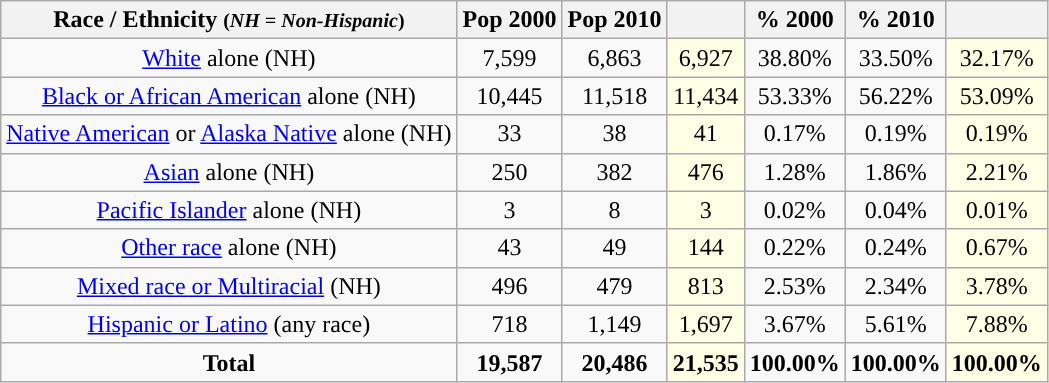<table class="wikitable" style="text-align:center;">
<tr>
<th>Race / Ethnicity <small>(<em>NH = Non-Hispanic</em>)</small></th>
<th>Pop 2000</th>
<th>Pop 2010</th>
<th></th>
<th>% 2000</th>
<th>% 2010</th>
<th></th>
</tr>
<tr>
<td><a href='#'>White</a> alone (NH)</td>
<td>7,599</td>
<td>6,863</td>
<td style='background: #ffffe6;'>6,927</td>
<td>38.80%</td>
<td>33.50%</td>
<td style='background: #ffffe6;'>32.17%</td>
</tr>
<tr>
<td><a href='#'>Black or African American</a> alone (NH)</td>
<td>10,445</td>
<td>11,518</td>
<td style='background: #ffffe6;'>11,434</td>
<td>53.33%</td>
<td>56.22%</td>
<td style='background: #ffffe6;'>53.09%</td>
</tr>
<tr>
<td><a href='#'>Native American</a> or <a href='#'>Alaska Native</a> alone (NH)</td>
<td>33</td>
<td>38</td>
<td style='background: #ffffe6;'>41</td>
<td>0.17%</td>
<td>0.19%</td>
<td style='background: #ffffe6;'>0.19%</td>
</tr>
<tr>
<td><a href='#'>Asian</a> alone (NH)</td>
<td>250</td>
<td>382</td>
<td style='background: #ffffe6;'>476</td>
<td>1.28%</td>
<td>1.86%</td>
<td style='background: #ffffe6;'>2.21%</td>
</tr>
<tr>
<td><a href='#'>Pacific Islander</a> alone (NH)</td>
<td>3</td>
<td>8</td>
<td style='background: #ffffe6;'>3</td>
<td>0.02%</td>
<td>0.04%</td>
<td style='background: #ffffe6;'>0.01%</td>
</tr>
<tr>
<td><a href='#'>Other race</a> alone (NH)</td>
<td>43</td>
<td>49</td>
<td style='background: #ffffe6;'>144</td>
<td>0.22%</td>
<td>0.24%</td>
<td style='background: #ffffe6;'>0.67%</td>
</tr>
<tr>
<td><a href='#'>Mixed race or Multiracial</a> (NH)</td>
<td>496</td>
<td>479</td>
<td style='background: #ffffe6;'>813</td>
<td>2.53%</td>
<td>2.34%</td>
<td style='background: #ffffe6;'>3.78%</td>
</tr>
<tr>
<td><a href='#'>Hispanic or Latino</a> (any race)</td>
<td>718</td>
<td>1,149</td>
<td style='background: #ffffe6;'>1,697</td>
<td>3.67%</td>
<td>5.61%</td>
<td style='background: #ffffe6;'>7.88%</td>
</tr>
<tr>
<td><strong>Total</strong></td>
<td><strong>19,587</strong></td>
<td><strong>20,486</strong></td>
<td style='background: #ffffe6;'><strong>21,535</strong></td>
<td><strong>100.00%</strong></td>
<td><strong>100.00%</strong></td>
<td style='background: #ffffe6;'><strong>100.00%</strong></td>
</tr>
</table>
